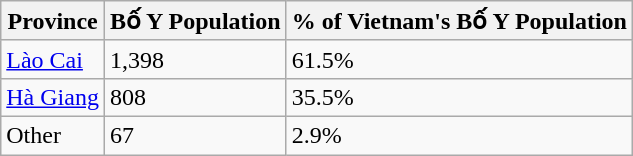<table class="wikitable">
<tr>
<th>Province</th>
<th>Bố Y Population</th>
<th>% of Vietnam's Bố Y Population</th>
</tr>
<tr>
<td><a href='#'>Lào Cai</a></td>
<td>1,398</td>
<td>61.5%</td>
</tr>
<tr>
<td><a href='#'>Hà Giang</a></td>
<td>808</td>
<td>35.5%</td>
</tr>
<tr>
<td>Other</td>
<td>67</td>
<td>2.9%</td>
</tr>
</table>
